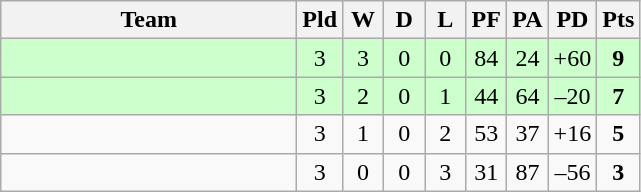<table class="wikitable" style="text-align:center;">
<tr>
<th width=190>Team</th>
<th width=20 abbr="Played">Pld</th>
<th width=20 abbr="Won">W</th>
<th width=20 abbr="Drawn">D</th>
<th width=20 abbr="Lost">L</th>
<th width=20 abbr="Points for">PF</th>
<th width=20 abbr="Points against">PA</th>
<th width=25 abbr="Points difference">PD</th>
<th width=20 abbr="Points">Pts</th>
</tr>
<tr style="background:#ccffcc">
<td align=left></td>
<td>3</td>
<td>3</td>
<td>0</td>
<td>0</td>
<td>84</td>
<td>24</td>
<td>+60</td>
<td><strong>9</strong></td>
</tr>
<tr style="background:#ccffcc">
<td align=left></td>
<td>3</td>
<td>2</td>
<td>0</td>
<td>1</td>
<td>44</td>
<td>64</td>
<td>–20</td>
<td><strong>7</strong></td>
</tr>
<tr>
<td align=left></td>
<td>3</td>
<td>1</td>
<td>0</td>
<td>2</td>
<td>53</td>
<td>37</td>
<td>+16</td>
<td><strong>5</strong></td>
</tr>
<tr>
<td align=left></td>
<td>3</td>
<td>0</td>
<td>0</td>
<td>3</td>
<td>31</td>
<td>87</td>
<td>–56</td>
<td><strong>3</strong></td>
</tr>
</table>
